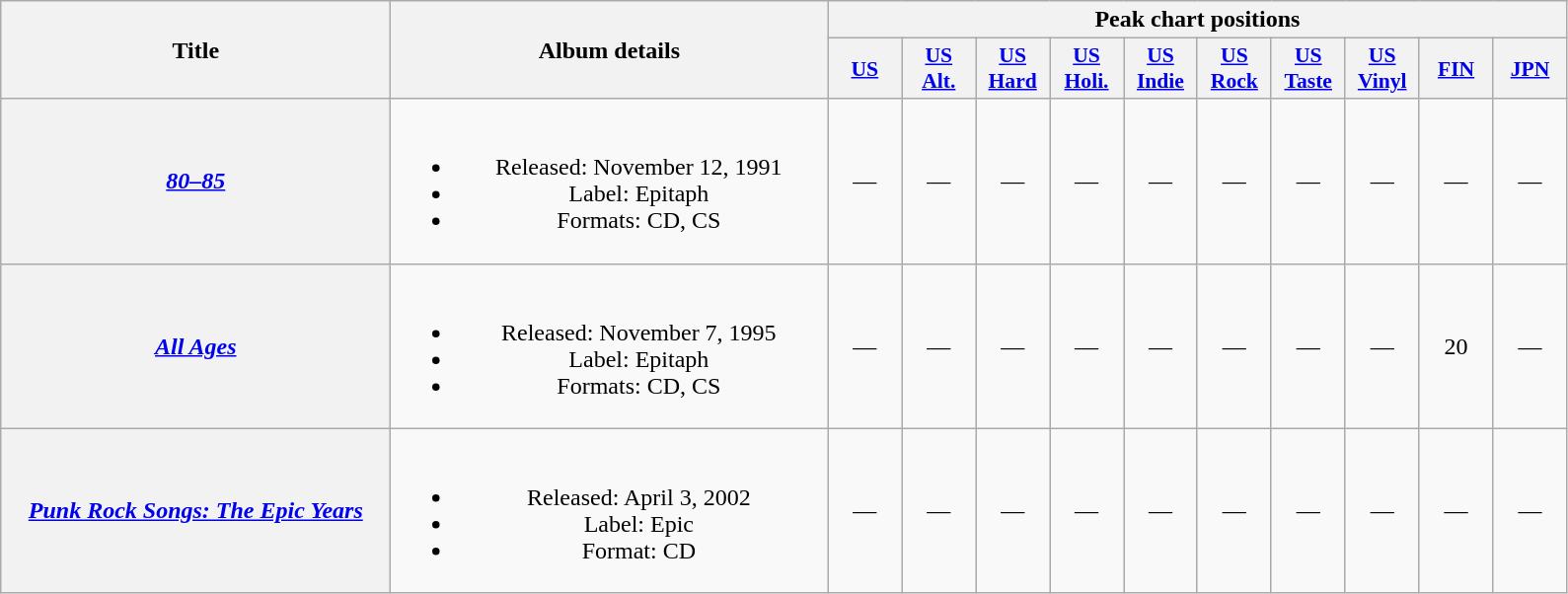<table class="wikitable plainrowheaders" style="text-align:center;">
<tr>
<th scope="col" rowspan="2" style="width:16em;">Title</th>
<th scope="col" rowspan="2" style="width:18em;">Album details</th>
<th scope="col" colspan="10">Peak chart positions</th>
</tr>
<tr>
<th scope="col" style="width:3em;font-size:90%;"><a href='#'>US</a><br></th>
<th scope="col" style="width:3em;font-size:90%;"><a href='#'>US<br>Alt.</a><br></th>
<th scope="col" style="width:3em;font-size:90%;"><a href='#'>US<br>Hard</a><br></th>
<th scope="col" style="width:3em;font-size:90%;"><a href='#'>US<br>Holi.</a><br></th>
<th scope="col" style="width:3em;font-size:90%;"><a href='#'>US<br>Indie</a><br></th>
<th scope="col" style="width:3em;font-size:90%;"><a href='#'>US<br>Rock</a><br></th>
<th scope="col" style="width:3em;font-size:90%;"><a href='#'>US<br>Taste</a><br></th>
<th scope="col" style="width:3em;font-size:90%;"><a href='#'>US<br>Vinyl</a><br></th>
<th scope="col" style="width:3em;font-size:90%;"><a href='#'>FIN</a><br></th>
<th scope="col" style="width:3em;font-size:90%;"><a href='#'>JPN</a><br></th>
</tr>
<tr>
<th scope="row"><em><a href='#'>80–85</a></em></th>
<td><br><ul><li>Released: November 12, 1991</li><li>Label: Epitaph</li><li>Formats: CD, CS</li></ul></td>
<td>—</td>
<td>—</td>
<td>—</td>
<td>—</td>
<td>—</td>
<td>—</td>
<td>—</td>
<td>—</td>
<td>—</td>
<td>—</td>
</tr>
<tr>
<th scope="row"><em><a href='#'>All Ages</a></em></th>
<td><br><ul><li>Released: November 7, 1995</li><li>Label: Epitaph</li><li>Formats: CD, CS</li></ul></td>
<td>—</td>
<td>—</td>
<td>—</td>
<td>—</td>
<td>—</td>
<td>—</td>
<td>—</td>
<td>—</td>
<td>20</td>
<td>—</td>
</tr>
<tr>
<th scope="row"><em><a href='#'>Punk Rock Songs: The Epic Years</a></em></th>
<td><br><ul><li>Released: April 3, 2002</li><li>Label: Epic</li><li>Format: CD</li></ul></td>
<td>—</td>
<td>—</td>
<td>—</td>
<td>—</td>
<td>—</td>
<td>—</td>
<td>—</td>
<td>—</td>
<td>—</td>
<td>—</td>
</tr>
</table>
